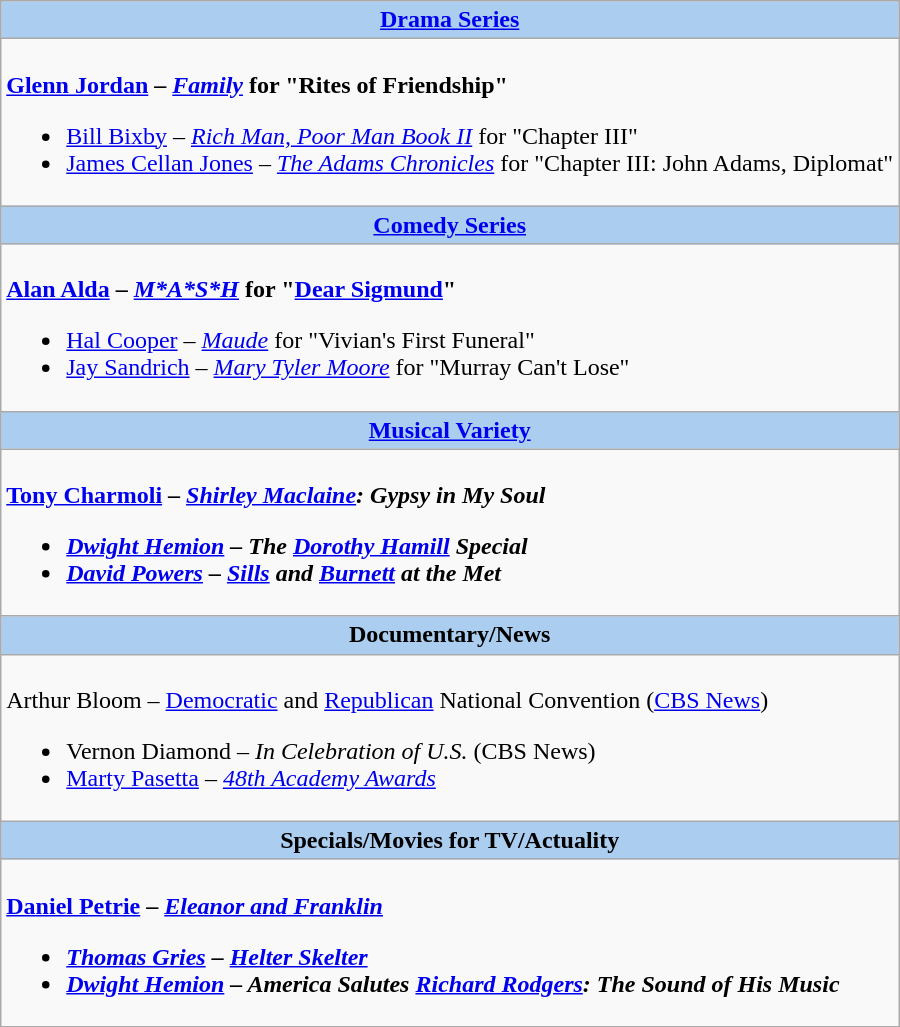<table class=wikitable style="width="100%">
<tr>
<th colspan="2" style="background:#abcdef;"><a href='#'>Drama Series</a></th>
</tr>
<tr>
<td colspan="2" style="vertical-align:top;"><br><strong><a href='#'>Glenn Jordan</a> – <em><a href='#'>Family</a></em> for "Rites of Friendship"</strong><ul><li><a href='#'>Bill Bixby</a> – <em><a href='#'>Rich Man, Poor Man Book II</a></em> for "Chapter III"</li><li><a href='#'>James Cellan Jones</a> – <em><a href='#'>The Adams Chronicles</a></em> for "Chapter III: John Adams, Diplomat"</li></ul></td>
</tr>
<tr>
<th colspan="2" style="background:#abcdef;"><a href='#'>Comedy Series</a></th>
</tr>
<tr>
<td colspan="2" style="vertical-align:top;"><br><strong><a href='#'>Alan Alda</a> – <em><a href='#'>M*A*S*H</a></em> for "<a href='#'>Dear Sigmund</a>"</strong><ul><li><a href='#'>Hal Cooper</a> – <em><a href='#'>Maude</a></em> for "Vivian's First Funeral"</li><li><a href='#'>Jay Sandrich</a> – <em><a href='#'>Mary Tyler Moore</a></em> for "Murray Can't Lose"</li></ul></td>
</tr>
<tr>
<th colspan="2" style="background:#abcdef;"><a href='#'>Musical Variety</a></th>
</tr>
<tr>
<td colspan="2" style="vertical-align:top;"><br><strong><a href='#'>Tony Charmoli</a> – <em><a href='#'>Shirley Maclaine</a>: Gypsy in My Soul<strong><em><ul><li><a href='#'>Dwight Hemion</a> – </em>The <a href='#'>Dorothy Hamill</a> Special<em></li><li><a href='#'>David Powers</a> – </em><a href='#'>Sills</a> and <a href='#'>Burnett</a> at the Met<em></li></ul></td>
</tr>
<tr>
<th colspan="2" style="background:#abcdef;">Documentary/News</th>
</tr>
<tr>
<td colspan="2" style="vertical-align:top;"><br></strong>Arthur Bloom – </em><a href='#'>Democratic</a> and <a href='#'>Republican</a> National Convention</em></strong> (<a href='#'>CBS News</a>)<ul><li>Vernon Diamond – <em>In Celebration of U.S.</em> (CBS News)</li><li><a href='#'>Marty Pasetta</a> – <em><a href='#'>48th Academy Awards</a></em></li></ul></td>
</tr>
<tr>
<th colspan="2" style="background:#abcdef;">Specials/Movies for TV/Actuality</th>
</tr>
<tr>
<td colspan="2" style="vertical-align:top;"><br><strong><a href='#'>Daniel Petrie</a> – <em><a href='#'>Eleanor and Franklin</a><strong><em><ul><li><a href='#'>Thomas Gries</a> – </em><a href='#'>Helter Skelter</a><em></li><li><a href='#'>Dwight Hemion</a> – </em>America Salutes <a href='#'>Richard Rodgers</a>: The Sound of His Music<em></li></ul></td>
</tr>
</table>
